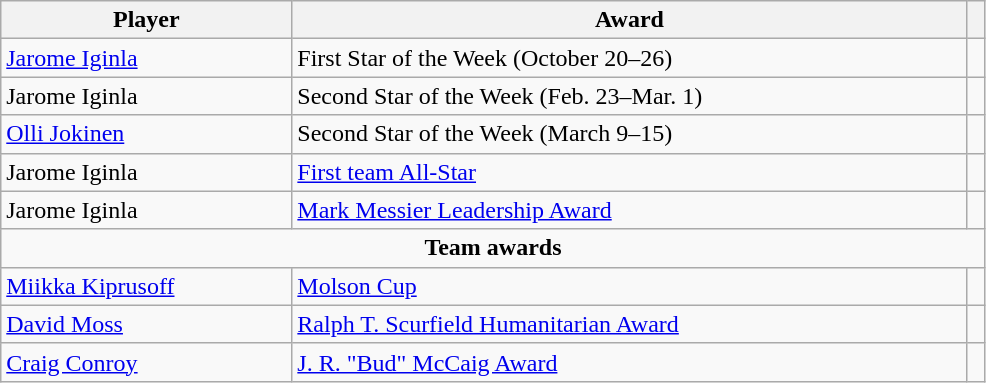<table class="wikitable" width="52%">
<tr>
<th>Player</th>
<th>Award</th>
<th></th>
</tr>
<tr>
<td><a href='#'>Jarome Iginla</a></td>
<td>First Star of the Week (October 20–26)</td>
<td></td>
</tr>
<tr>
<td>Jarome Iginla</td>
<td>Second Star of the Week (Feb. 23–Mar. 1)</td>
<td></td>
</tr>
<tr>
<td><a href='#'>Olli Jokinen</a></td>
<td>Second Star of the Week (March 9–15)</td>
<td></td>
</tr>
<tr>
<td>Jarome Iginla</td>
<td><a href='#'>First team All-Star</a></td>
<td></td>
</tr>
<tr>
<td>Jarome Iginla</td>
<td><a href='#'>Mark Messier Leadership Award</a></td>
<td></td>
</tr>
<tr>
<td colspan="4" align="center"><strong>Team awards</strong></td>
</tr>
<tr>
<td><a href='#'>Miikka Kiprusoff</a></td>
<td><a href='#'>Molson Cup</a></td>
<td></td>
</tr>
<tr>
<td><a href='#'>David Moss</a></td>
<td><a href='#'>Ralph T. Scurfield Humanitarian Award</a></td>
<td></td>
</tr>
<tr>
<td><a href='#'>Craig Conroy</a></td>
<td><a href='#'>J. R. "Bud" McCaig Award</a></td>
<td></td>
</tr>
</table>
